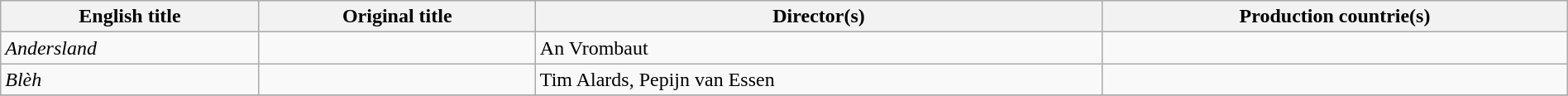<table class="sortable wikitable" style="width:100%; margin-bottom:4px" cellpadding="5">
<tr>
<th scope="col">English title</th>
<th scope="col">Original title</th>
<th scope="col">Director(s)</th>
<th scope="col">Production countrie(s)</th>
</tr>
<tr>
<td><em>Andersland</em></td>
<td></td>
<td>An Vrombaut</td>
<td></td>
</tr>
<tr>
<td><em>Blèh</em></td>
<td></td>
<td>Tim Alards, Pepijn van Essen</td>
<td></td>
</tr>
<tr>
</tr>
</table>
